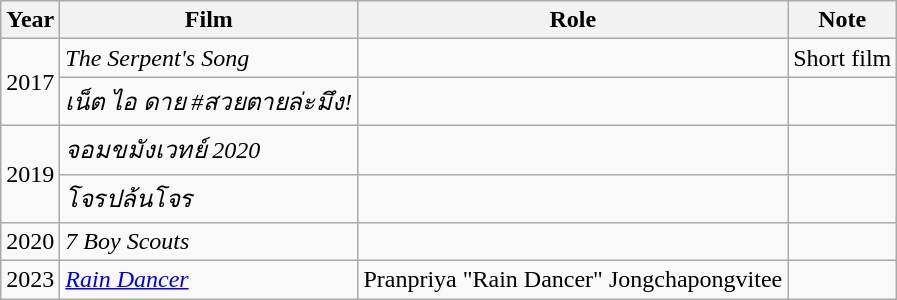<table class="wikitable sortable">
<tr>
<th>Year</th>
<th>Film</th>
<th>Role</th>
<th class="unsortable">Note</th>
</tr>
<tr>
<td rowspan="2">2017</td>
<td><em>The Serpent's Song</em></td>
<td></td>
<td>Short film</td>
</tr>
<tr>
<td><em>เน็ต ไอ ดาย #สวยตายล่ะมึง!</em></td>
<td></td>
<td></td>
</tr>
<tr>
<td rowspan="2">2019</td>
<td><em>จอมขมังเวทย์ 2020</em></td>
<td></td>
<td></td>
</tr>
<tr>
<td><em>โจรปล้นโจร</em></td>
<td></td>
<td></td>
</tr>
<tr>
<td>2020</td>
<td><em>7 Boy Scouts</em></td>
<td></td>
<td></td>
</tr>
<tr>
<td>2023</td>
<td><em><a href='#'>Rain Dancer</a></em></td>
<td>Pranpriya "Rain Dancer" Jongchapongvitee</td>
<td></td>
</tr>
</table>
